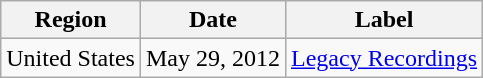<table class=wikitable>
<tr>
<th>Region</th>
<th>Date</th>
<th>Label</th>
</tr>
<tr>
<td>United States</td>
<td>May 29, 2012</td>
<td><a href='#'>Legacy Recordings</a></td>
</tr>
</table>
